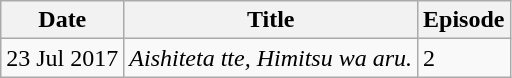<table class="wikitable">
<tr>
<th>Date</th>
<th>Title</th>
<th>Episode</th>
</tr>
<tr>
<td>23 Jul 2017</td>
<td><em>Aishiteta tte, Himitsu wa aru.</em></td>
<td>2</td>
</tr>
</table>
